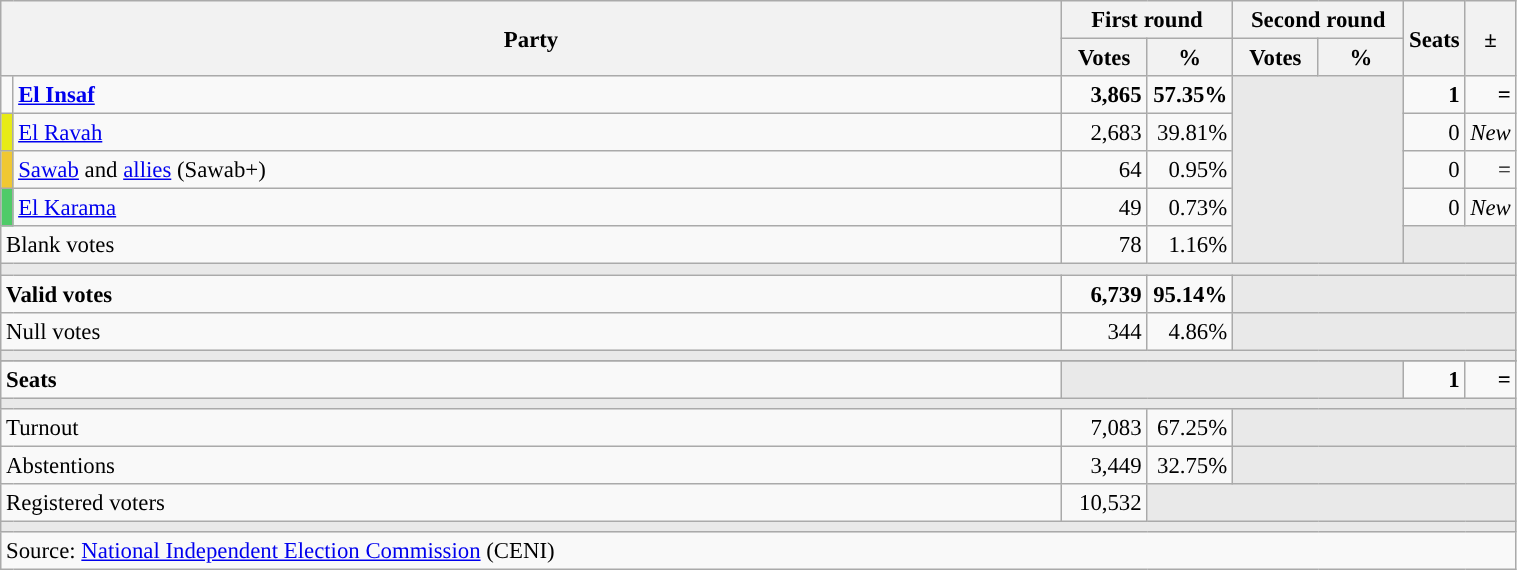<table class="wikitable" style="text-align:right;font-size:95%;">
<tr>
<th rowspan="2" colspan="2" width="700">Party</th>
<th colspan="2">First round</th>
<th colspan="2">Second round</th>
<th rowspan="2" width="25">Seats</th>
<th rowspan="2" width="20">±</th>
</tr>
<tr>
<th width="50">Votes</th>
<th width="50">%</th>
<th width="50">Votes</th>
<th width="50">%</th>
</tr>
<tr>
<td width="1" style="color:inherit;background:"></td>
<td style="text-align:left;"><strong><a href='#'>El Insaf</a></strong></td>
<td><strong>3,865</strong></td>
<td><strong>57.35%</strong></td>
<td colspan="2" rowspan="5" style="background:#E9E9E9;"></td>
<td><strong>1</strong></td>
<td><strong>=</strong></td>
</tr>
<tr>
<td width="1" style="color:inherit;background:#E7EB16;"></td>
<td style="text-align:left;"><a href='#'>El Ravah</a></td>
<td>2,683</td>
<td>39.81%</td>
<td>0</td>
<td><em>New</em></td>
</tr>
<tr>
<td width="1" style="color:inherit;background:#F0C832;"></td>
<td style="text-align:left;"><a href='#'>Sawab</a> and <a href='#'>allies</a> (Sawab+)</td>
<td>64</td>
<td>0.95%</td>
<td>0</td>
<td>=</td>
</tr>
<tr>
<td width="1" style="color:inherit;background:#4FCB68;"></td>
<td style="text-align:left;"><a href='#'>El Karama</a></td>
<td>49</td>
<td>0.73%</td>
<td>0</td>
<td><em>New</em></td>
</tr>
<tr>
<td colspan="2" style="text-align:left;">Blank votes</td>
<td>78</td>
<td>1.16%</td>
<td colspan="4" style="background:#E9E9E9;"></td>
</tr>
<tr>
<td colspan="8" style="background:#E9E9E9;"></td>
</tr>
<tr style="font-weight:bold;">
<td colspan="2" style="text-align:left;">Valid votes</td>
<td>6,739</td>
<td>95.14%</td>
<td colspan="4" style="background:#E9E9E9;"></td>
</tr>
<tr>
<td colspan="2" style="text-align:left;">Null votes</td>
<td>344</td>
<td>4.86%</td>
<td colspan="4" style="background:#E9E9E9;"></td>
</tr>
<tr>
<td colspan="8" style="background:#E9E9E9;"></td>
</tr>
<tr>
</tr>
<tr style="font-weight:bold;">
<td colspan="2" style="text-align:left;">Seats</td>
<td colspan="4" style="background:#E9E9E9;"></td>
<td>1</td>
<td>=</td>
</tr>
<tr>
<td colspan="8" style="background:#E9E9E9;"></td>
</tr>
<tr>
<td colspan="2" style="text-align:left;">Turnout</td>
<td>7,083</td>
<td>67.25%</td>
<td colspan="4" style="background:#E9E9E9;"></td>
</tr>
<tr>
<td colspan="2" style="text-align:left;">Abstentions</td>
<td>3,449</td>
<td>32.75%</td>
<td colspan="4" style="background:#E9E9E9;"></td>
</tr>
<tr>
<td colspan="2" style="text-align:left;">Registered voters</td>
<td>10,532</td>
<td colspan="5" style="background:#E9E9E9;"></td>
</tr>
<tr>
<td colspan="8" style="background:#E9E9E9;"></td>
</tr>
<tr>
<td colspan="8" style="text-align:left;">Source: <a href='#'>National Independent Election Commission</a> (CENI)</td>
</tr>
</table>
